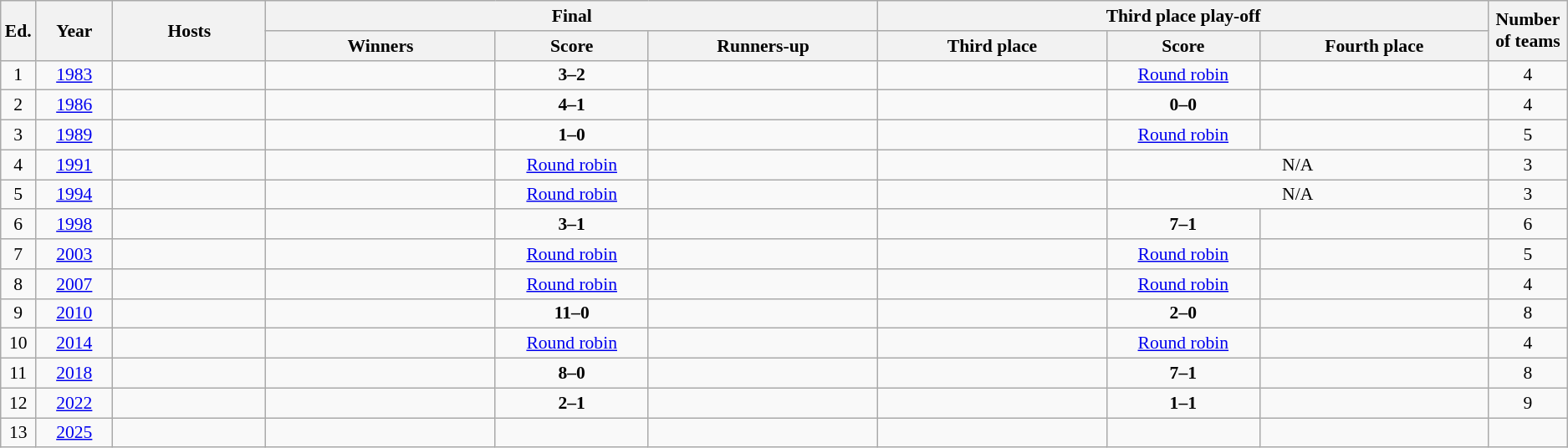<table class="wikitable" style="font-size: 90%; text-align: center;">
<tr>
<th rowspan="2" width="%">Ed.</th>
<th rowspan="2" width="5%">Year</th>
<th rowspan="2" width="10%">Hosts</th>
<th colspan="3">Final</th>
<th colspan="3">Third place play-off</th>
<th rowspan="2" width="5%">Number of teams</th>
</tr>
<tr>
<th width="15%">Winners</th>
<th width="10%">Score</th>
<th width="15%">Runners-up</th>
<th width="15%">Third place</th>
<th width="10%">Score</th>
<th width="15%">Fourth place</th>
</tr>
<tr>
<td>1</td>
<td><a href='#'>1983</a></td>
<td align=left></td>
<td><strong></strong></td>
<td><strong>3–2</strong></td>
<td></td>
<td></td>
<td><a href='#'>Round robin</a></td>
<td></td>
<td>4</td>
</tr>
<tr>
<td>2</td>
<td><a href='#'>1986</a></td>
<td align=left></td>
<td><strong></strong></td>
<td><strong>4–1</strong></td>
<td></td>
<td></td>
<td><strong>0–0</strong> <br></td>
<td></td>
<td>4</td>
</tr>
<tr>
<td>3</td>
<td><a href='#'>1989</a></td>
<td align=left></td>
<td><strong></strong></td>
<td><strong>1–0</strong></td>
<td></td>
<td></td>
<td><a href='#'>Round robin</a></td>
<td></td>
<td>5</td>
</tr>
<tr>
<td>4</td>
<td><a href='#'>1991</a></td>
<td align=left></td>
<td><strong></strong></td>
<td><a href='#'>Round robin</a></td>
<td></td>
<td></td>
<td colspan=2>N/A</td>
<td>3</td>
</tr>
<tr>
<td>5</td>
<td><a href='#'>1994</a></td>
<td align=left></td>
<td><strong></strong></td>
<td><a href='#'>Round robin</a></td>
<td></td>
<td></td>
<td colspan=2>N/A</td>
<td>3</td>
</tr>
<tr>
<td>6</td>
<td><a href='#'>1998</a></td>
<td align=left></td>
<td><strong></strong></td>
<td><strong>3–1</strong></td>
<td></td>
<td></td>
<td><strong>7–1</strong></td>
<td></td>
<td>6</td>
</tr>
<tr>
<td>7</td>
<td><a href='#'>2003</a></td>
<td align=left></td>
<td><strong></strong></td>
<td><a href='#'>Round robin</a></td>
<td></td>
<td></td>
<td><a href='#'>Round robin</a></td>
<td></td>
<td>5</td>
</tr>
<tr>
<td>8</td>
<td><a href='#'>2007</a></td>
<td align=left></td>
<td><strong></strong></td>
<td><a href='#'>Round robin</a></td>
<td></td>
<td></td>
<td><a href='#'>Round robin</a></td>
<td></td>
<td>4</td>
</tr>
<tr>
<td>9</td>
<td><a href='#'>2010</a></td>
<td align=left></td>
<td><strong></strong></td>
<td><strong>11–0</strong></td>
<td></td>
<td></td>
<td><strong>2–0</strong></td>
<td></td>
<td>8</td>
</tr>
<tr>
<td>10</td>
<td><a href='#'>2014</a></td>
<td align=left></td>
<td><strong></strong></td>
<td><a href='#'>Round robin</a></td>
<td></td>
<td></td>
<td><a href='#'>Round robin</a></td>
<td></td>
<td>4</td>
</tr>
<tr>
<td>11</td>
<td><a href='#'>2018</a></td>
<td align=left></td>
<td><strong></strong></td>
<td><strong>8–0</strong></td>
<td></td>
<td></td>
<td><strong>7–1</strong></td>
<td></td>
<td>8</td>
</tr>
<tr>
<td>12</td>
<td><a href='#'>2022</a></td>
<td align=left></td>
<td><strong></strong></td>
<td><strong>2–1</strong></td>
<td></td>
<td></td>
<td><strong>1–1</strong> <br></td>
<td></td>
<td>9</td>
</tr>
<tr>
<td>13</td>
<td><a href='#'>2025</a></td>
<td align=left></td>
<td></td>
<td></td>
<td></td>
<td></td>
<td></td>
<td></td>
<td></td>
</tr>
</table>
